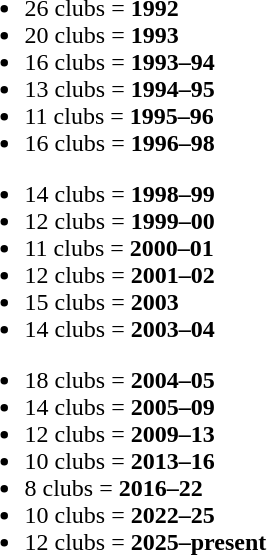<table>
<tr>
<td width="20"> </td>
<td valign="top"><br><ul><li>26 clubs = <strong>1992</strong></li><li>20 clubs = <strong>1993</strong></li><li>16 clubs = <strong>1993–94</strong></li><li>13 clubs = <strong>1994–95</strong></li><li>11 clubs = <strong>1995–96</strong></li><li>16 clubs = <strong>1996–98</strong></li></ul><ul><li>14 clubs = <strong>1998–99</strong></li><li>12 clubs = <strong>1999–00</strong></li><li>11 clubs = <strong>2000–01</strong></li><li>12 clubs = <strong>2001–02</strong></li><li>15 clubs = <strong>2003</strong></li><li>14 clubs = <strong>2003–04</strong></li></ul><ul><li>18 clubs = <strong>2004–05</strong></li><li>14 clubs = <strong>2005–09</strong></li><li>12 clubs = <strong>2009–13</strong></li><li>10 clubs = <strong>2013–16</strong></li><li>8 clubs  = <strong>2016–22</strong></li><li>10 clubs  = <strong>2022–25</strong></li><li>12 clubs = <strong>2025–present</strong></li></ul></td>
</tr>
</table>
